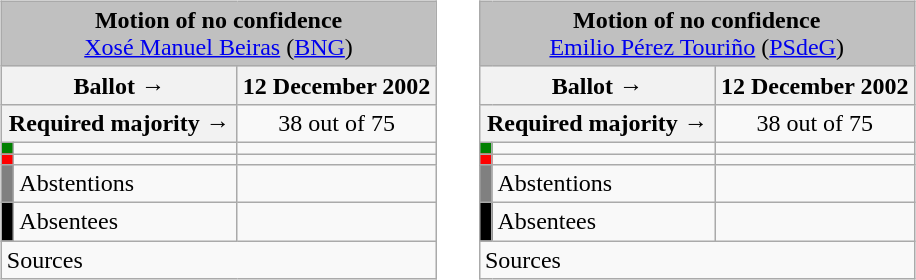<table>
<tr>
<td style="vertical-align:top"><br><table class="wikitable" style="text-align:center;">
<tr>
<td colspan="3" align="center" bgcolor="#C0C0C0"><strong>Motion of no confidence</strong><br><a href='#'>Xosé Manuel Beiras</a> (<a href='#'>BNG</a>)</td>
</tr>
<tr>
<th colspan="2" width="150px">Ballot →</th>
<th>12 December 2002</th>
</tr>
<tr>
<th colspan="2">Required majority →</th>
<td>38 out of 75 </td>
</tr>
<tr>
<th width="1px" style="background:green;"></th>
<td align="left"></td>
<td></td>
</tr>
<tr>
<th style="color:inherit;background:red;"></th>
<td align="left"></td>
<td></td>
</tr>
<tr>
<th style="color:inherit;background:gray;"></th>
<td align="left"><span>Abstentions</span></td>
<td></td>
</tr>
<tr>
<th style="color:inherit;background:black;"></th>
<td align="left"><span>Absentees</span></td>
<td></td>
</tr>
<tr>
<td align="left" colspan="3">Sources</td>
</tr>
</table>
</td>
<td colwidth=1em> </td>
<td style="vertical-align:top"><br><table class="wikitable" style="text-align:center;">
<tr>
<td colspan="3" align="center" bgcolor="#C0C0C0"><strong>Motion of no confidence</strong><br><a href='#'>Emilio Pérez Touriño</a> (<a href='#'>PSdeG</a>)</td>
</tr>
<tr>
<th colspan="2" width="150px">Ballot →</th>
<th>12 December 2002</th>
</tr>
<tr>
<th colspan="2">Required majority →</th>
<td>38 out of 75 </td>
</tr>
<tr>
<th width="1px" style="background:green;"></th>
<td align="left"></td>
<td></td>
</tr>
<tr>
<th style="color:inherit;background:red;"></th>
<td align="left"></td>
<td></td>
</tr>
<tr>
<th style="color:inherit;background:gray;"></th>
<td align="left"><span>Abstentions</span></td>
<td></td>
</tr>
<tr>
<th style="color:inherit;background:black;"></th>
<td align="left"><span>Absentees</span></td>
<td></td>
</tr>
<tr>
<td align="left" colspan="3">Sources</td>
</tr>
</table>
</td>
</tr>
</table>
